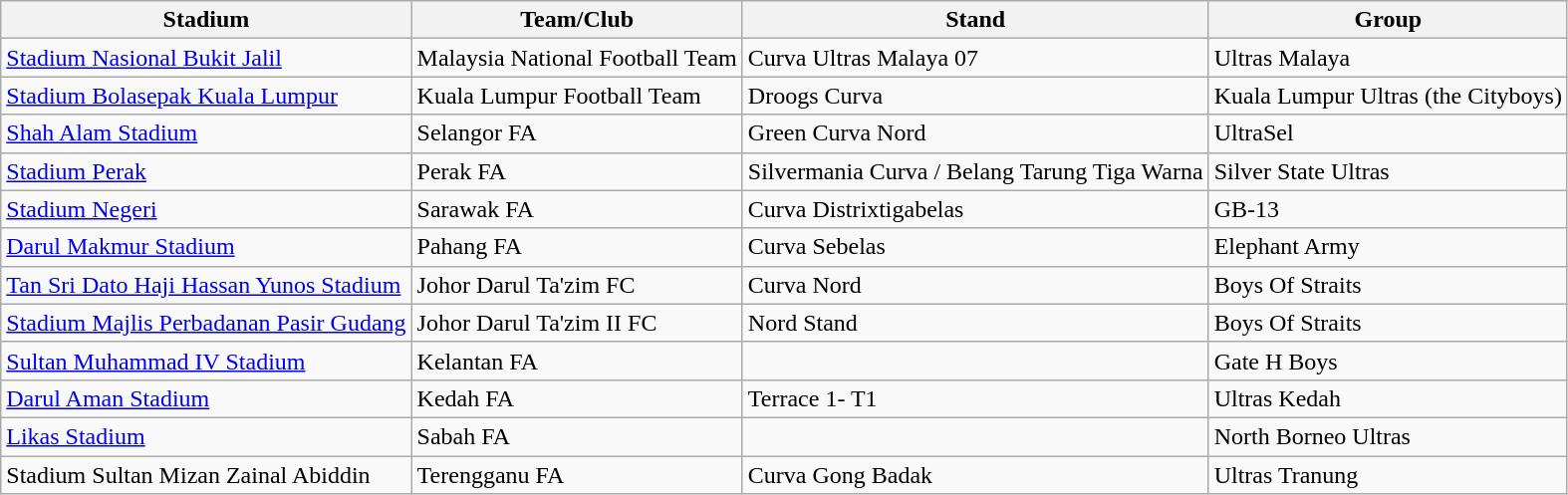<table class="wikitable">
<tr>
<th>Stadium</th>
<th>Team/Club</th>
<th>Stand</th>
<th>Group</th>
</tr>
<tr>
<td style="text-align:left;"><a href='#'>Stadium Nasional Bukit Jalil</a></td>
<td>Malaysia National Football Team</td>
<td>Curva Ultras Malaya 07</td>
<td>Ultras Malaya</td>
</tr>
<tr>
<td style="text-align:left;"><a href='#'>Stadium Bolasepak Kuala Lumpur</a></td>
<td>Kuala Lumpur Football Team</td>
<td>Droogs Curva</td>
<td>Kuala Lumpur Ultras (the Cityboys)</td>
</tr>
<tr>
<td style="text-align:left;"><a href='#'>Shah Alam Stadium</a></td>
<td>Selangor FA</td>
<td>Green Curva Nord</td>
<td>UltraSel</td>
</tr>
<tr>
<td style="text-align:left;"><a href='#'>Stadium Perak</a></td>
<td>Perak FA</td>
<td>Silvermania Curva / Belang Tarung Tiga Warna</td>
<td>Silver State Ultras</td>
</tr>
<tr>
<td style="text-align:left;"><a href='#'>Stadium Negeri</a></td>
<td>Sarawak FA</td>
<td>Curva Distrixtigabelas</td>
<td>GB-13</td>
</tr>
<tr>
<td style="text-align:left;"><a href='#'>Darul Makmur Stadium</a></td>
<td>Pahang FA</td>
<td>Curva Sebelas</td>
<td>Elephant Army</td>
</tr>
<tr>
<td style="text-align:left;"><a href='#'>Tan Sri Dato Haji Hassan Yunos Stadium</a></td>
<td>Johor Darul Ta'zim FC</td>
<td>Curva Nord</td>
<td>Boys Of Straits</td>
</tr>
<tr>
<td style="text-align:left;"><a href='#'>Stadium Majlis Perbadanan Pasir Gudang</a></td>
<td>Johor Darul Ta'zim II FC</td>
<td>Nord Stand</td>
<td>Boys Of Straits</td>
</tr>
<tr>
<td style="text-align:left;"><a href='#'>Sultan Muhammad IV Stadium</a></td>
<td>Kelantan FA</td>
<td></td>
<td>Gate H Boys</td>
</tr>
<tr>
<td style="text-align:left;"><a href='#'>Darul Aman Stadium</a></td>
<td>Kedah FA</td>
<td>Terrace 1- T1</td>
<td>Ultras Kedah</td>
</tr>
<tr>
<td style="text-align:left;"><a href='#'>Likas Stadium</a></td>
<td>Sabah FA</td>
<td></td>
<td>North Borneo Ultras</td>
</tr>
<tr>
<td>Stadium Sultan Mizan Zainal Abiddin</td>
<td>Terengganu FA</td>
<td>Curva Gong Badak</td>
<td>Ultras Tranung</td>
</tr>
</table>
